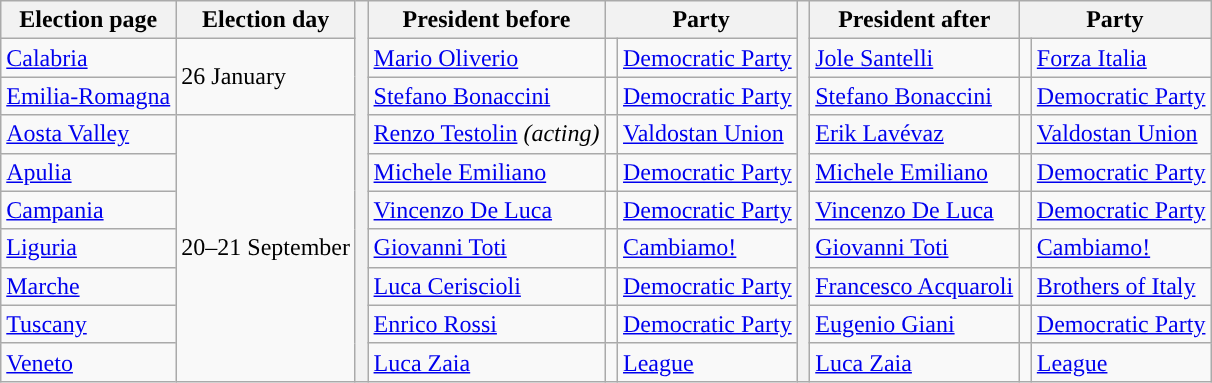<table class="wikitable " style="valign:top;">
<tr>
<th>Election page</th>
<th>Election day</th>
<th rowspan=10 style="width:1px;"></th>
<th>President before</th>
<th colspan=2>Party</th>
<th rowspan=10 style="width:1px;"></th>
<th>President after</th>
<th colspan=2>Party</th>
</tr>
<tr>
<td><a href='#'>Calabria</a></td>
<td rowspan="2">26 January</td>
<td><a href='#'>Mario Oliverio</a></td>
<td width="1"></td>
<td align="left"><a href='#'>Democratic Party</a></td>
<td><a href='#'>Jole Santelli</a></td>
<td width="1"></td>
<td align="left"><a href='#'>Forza Italia</a></td>
</tr>
<tr>
<td><a href='#'>Emilia-Romagna</a></td>
<td><a href='#'>Stefano Bonaccini</a></td>
<td width="1"></td>
<td align="left"><a href='#'>Democratic Party</a></td>
<td><a href='#'>Stefano Bonaccini</a></td>
<td width="1"></td>
<td align="left"><a href='#'>Democratic Party</a></td>
</tr>
<tr>
<td><a href='#'>Aosta Valley</a></td>
<td rowspan="7">20–21 September</td>
<td><a href='#'>Renzo Testolin</a> <em>(acting)</em></td>
<td width="1"></td>
<td align="left"><a href='#'>Valdostan Union</a></td>
<td><a href='#'>Erik Lavévaz</a></td>
<td width="1"></td>
<td align="left"><a href='#'>Valdostan Union</a></td>
</tr>
<tr>
<td><a href='#'>Apulia</a></td>
<td><a href='#'>Michele Emiliano</a></td>
<td width="1"></td>
<td align="left"><a href='#'>Democratic Party</a></td>
<td><a href='#'>Michele Emiliano</a></td>
<td width="1"></td>
<td align="left"><a href='#'>Democratic Party</a></td>
</tr>
<tr>
<td><a href='#'>Campania</a></td>
<td><a href='#'>Vincenzo De Luca</a></td>
<td width="1"></td>
<td align="left"><a href='#'>Democratic Party</a></td>
<td><a href='#'>Vincenzo De Luca</a></td>
<td width="1"></td>
<td align="left"><a href='#'>Democratic Party</a></td>
</tr>
<tr>
<td><a href='#'>Liguria</a></td>
<td><a href='#'>Giovanni Toti</a></td>
<td width="1"></td>
<td align="left"><a href='#'>Cambiamo!</a></td>
<td><a href='#'>Giovanni Toti</a></td>
<td width="1"></td>
<td align="left"><a href='#'>Cambiamo!</a></td>
</tr>
<tr>
<td><a href='#'>Marche</a></td>
<td><a href='#'>Luca Ceriscioli</a></td>
<td width="1"></td>
<td align="left"><a href='#'>Democratic Party</a></td>
<td><a href='#'>Francesco Acquaroli</a></td>
<td width="1"></td>
<td align="left"><a href='#'>Brothers of Italy</a></td>
</tr>
<tr>
<td><a href='#'>Tuscany</a></td>
<td><a href='#'>Enrico Rossi</a></td>
<td width="1"></td>
<td align="left"><a href='#'>Democratic Party</a></td>
<td><a href='#'>Eugenio Giani</a></td>
<td width="1"></td>
<td align="left"><a href='#'>Democratic Party</a></td>
</tr>
<tr>
<td><a href='#'>Veneto</a></td>
<td><a href='#'>Luca Zaia</a></td>
<td width="1"></td>
<td align="left"><a href='#'>League</a></td>
<td><a href='#'>Luca Zaia</a></td>
<td width="1"></td>
<td align="left"><a href='#'>League</a></td>
</tr>
</table>
